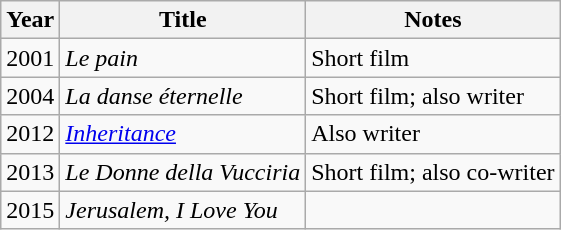<table class="wikitable sortable">
<tr>
<th>Year</th>
<th>Title</th>
<th class=unsortable>Notes</th>
</tr>
<tr>
<td>2001</td>
<td><em>Le pain</em></td>
<td>Short film</td>
</tr>
<tr>
<td>2004</td>
<td><em>La danse éternelle</em></td>
<td>Short film; also writer</td>
</tr>
<tr>
<td>2012</td>
<td><em><a href='#'>Inheritance</a></em></td>
<td>Also writer</td>
</tr>
<tr>
<td>2013</td>
<td><em>Le Donne della Vucciria</em></td>
<td>Short film; also co-writer</td>
</tr>
<tr>
<td>2015</td>
<td><em>Jerusalem, I Love You</em></td>
<td></td>
</tr>
</table>
